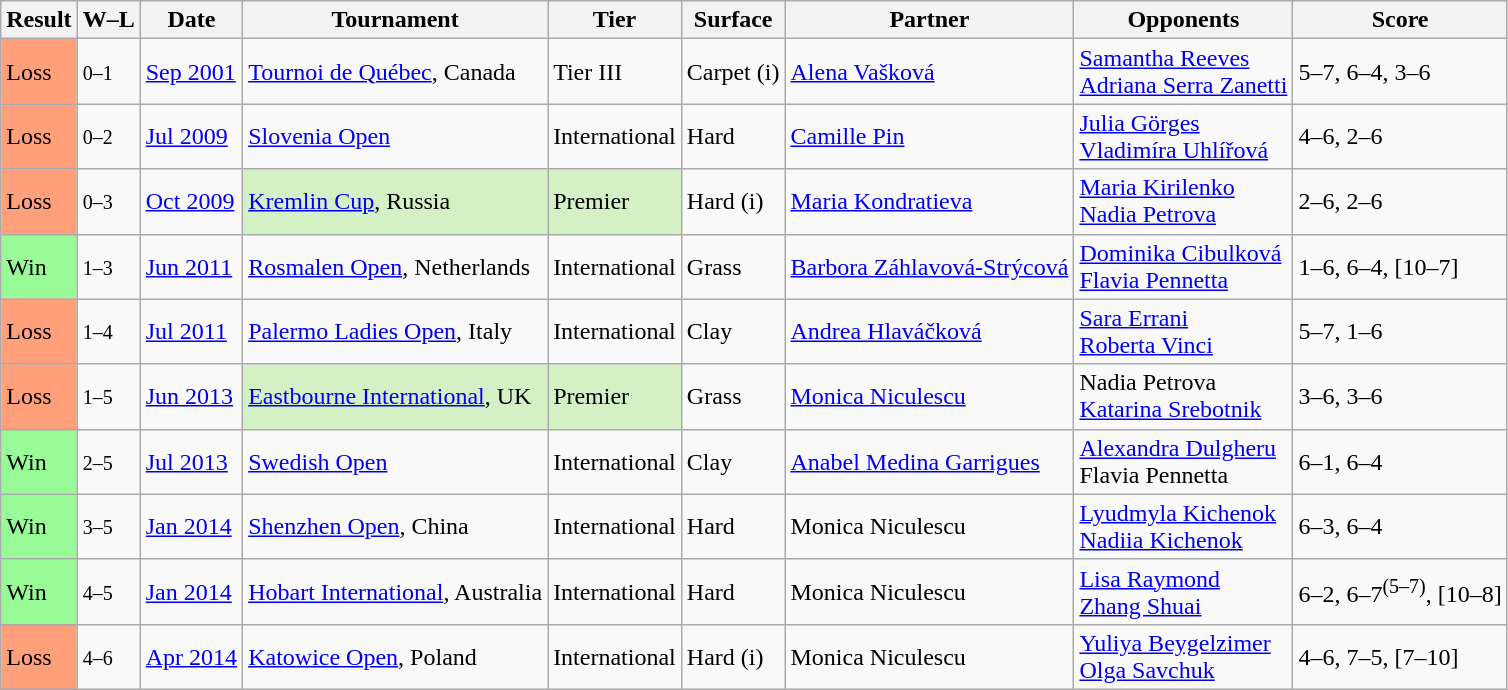<table class="sortable wikitable">
<tr>
<th>Result</th>
<th class="unsortable">W–L</th>
<th>Date</th>
<th>Tournament</th>
<th>Tier</th>
<th>Surface</th>
<th>Partner</th>
<th>Opponents</th>
<th class="unsortable">Score</th>
</tr>
<tr>
<td style="background:#ffa07a;">Loss</td>
<td><small>0–1</small></td>
<td><a href='#'>Sep 2001</a></td>
<td><a href='#'>Tournoi de Québec</a>, Canada</td>
<td>Tier III</td>
<td>Carpet (i)</td>
<td> <a href='#'>Alena Vašková</a></td>
<td> <a href='#'>Samantha Reeves</a> <br>  <a href='#'>Adriana Serra Zanetti</a></td>
<td>5–7, 6–4, 3–6</td>
</tr>
<tr>
<td style="background:#ffa07a;">Loss</td>
<td><small>0–2</small></td>
<td><a href='#'>Jul 2009</a></td>
<td><a href='#'>Slovenia Open</a></td>
<td>International</td>
<td>Hard</td>
<td> <a href='#'>Camille Pin</a></td>
<td> <a href='#'>Julia Görges</a> <br>  <a href='#'>Vladimíra Uhlířová</a></td>
<td>4–6, 2–6</td>
</tr>
<tr>
<td style="background:#ffa07a;">Loss</td>
<td><small>0–3</small></td>
<td><a href='#'>Oct 2009</a></td>
<td style="background:#d4f1c5;"><a href='#'>Kremlin Cup</a>, Russia</td>
<td style="background:#d4f1c5;">Premier</td>
<td>Hard (i)</td>
<td> <a href='#'>Maria Kondratieva</a></td>
<td> <a href='#'>Maria Kirilenko</a> <br>  <a href='#'>Nadia Petrova</a></td>
<td>2–6, 2–6</td>
</tr>
<tr>
<td style="background:#98fb98;">Win</td>
<td><small>1–3</small></td>
<td><a href='#'>Jun 2011</a></td>
<td><a href='#'>Rosmalen Open</a>, Netherlands</td>
<td>International</td>
<td>Grass</td>
<td> <a href='#'>Barbora Záhlavová-Strýcová</a></td>
<td> <a href='#'>Dominika Cibulková</a> <br>  <a href='#'>Flavia Pennetta</a></td>
<td>1–6, 6–4, [10–7]</td>
</tr>
<tr>
<td style="background:#ffa07a;">Loss</td>
<td><small>1–4</small></td>
<td><a href='#'>Jul 2011</a></td>
<td><a href='#'>Palermo Ladies Open</a>, Italy</td>
<td>International</td>
<td>Clay</td>
<td> <a href='#'>Andrea Hlaváčková</a></td>
<td> <a href='#'>Sara Errani</a> <br>  <a href='#'>Roberta Vinci</a></td>
<td>5–7, 1–6</td>
</tr>
<tr>
<td style="background:#ffa07a;">Loss</td>
<td><small>1–5</small></td>
<td><a href='#'>Jun 2013</a></td>
<td style="background:#d4f1c5;"><a href='#'>Eastbourne International</a>, UK</td>
<td style="background:#d4f1c5;">Premier</td>
<td>Grass</td>
<td> <a href='#'>Monica Niculescu</a></td>
<td> Nadia Petrova <br>  <a href='#'>Katarina Srebotnik</a></td>
<td>3–6, 3–6</td>
</tr>
<tr>
<td style="background:#98fb98;">Win</td>
<td><small>2–5</small></td>
<td><a href='#'>Jul 2013</a></td>
<td><a href='#'>Swedish Open</a></td>
<td>International</td>
<td>Clay</td>
<td> <a href='#'>Anabel Medina Garrigues</a></td>
<td> <a href='#'>Alexandra Dulgheru</a> <br>  Flavia Pennetta</td>
<td>6–1, 6–4</td>
</tr>
<tr>
<td style="background:#98fb98;">Win</td>
<td><small>3–5</small></td>
<td><a href='#'>Jan 2014</a></td>
<td><a href='#'>Shenzhen Open</a>, China</td>
<td>International</td>
<td>Hard</td>
<td> Monica Niculescu</td>
<td> <a href='#'>Lyudmyla Kichenok</a> <br>  <a href='#'>Nadiia Kichenok</a></td>
<td>6–3, 6–4</td>
</tr>
<tr>
<td style="background:#98fb98;">Win</td>
<td><small>4–5</small></td>
<td><a href='#'>Jan 2014</a></td>
<td><a href='#'>Hobart International</a>, Australia</td>
<td>International</td>
<td>Hard</td>
<td> Monica Niculescu</td>
<td> <a href='#'>Lisa Raymond</a> <br>  <a href='#'>Zhang Shuai</a></td>
<td>6–2, 6–7<sup>(5–7)</sup>, [10–8]</td>
</tr>
<tr>
<td style="background:#ffa07a;">Loss</td>
<td><small>4–6</small></td>
<td><a href='#'>Apr 2014</a></td>
<td><a href='#'>Katowice Open</a>, Poland</td>
<td>International</td>
<td>Hard (i)</td>
<td> Monica Niculescu</td>
<td> <a href='#'>Yuliya Beygelzimer</a> <br>  <a href='#'>Olga Savchuk</a></td>
<td>4–6, 7–5, [7–10]</td>
</tr>
</table>
